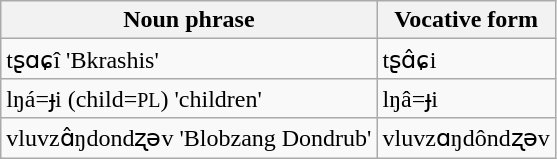<table class="wikitable">
<tr>
<th>Noun phrase</th>
<th>Vocative form</th>
</tr>
<tr>
<td>tʂɑɕî 'Bkrashis'</td>
<td>tʂɑ̂ɕi</td>
</tr>
<tr>
<td>lŋá=ɟi (child=<small>PL</small>) 'children'</td>
<td>lŋâ=ɟi</td>
</tr>
<tr>
<td>vluvzɑ̂ŋdondʐəv 'Blobzang Dondrub'</td>
<td>vluvzɑŋdôndʐəv</td>
</tr>
</table>
